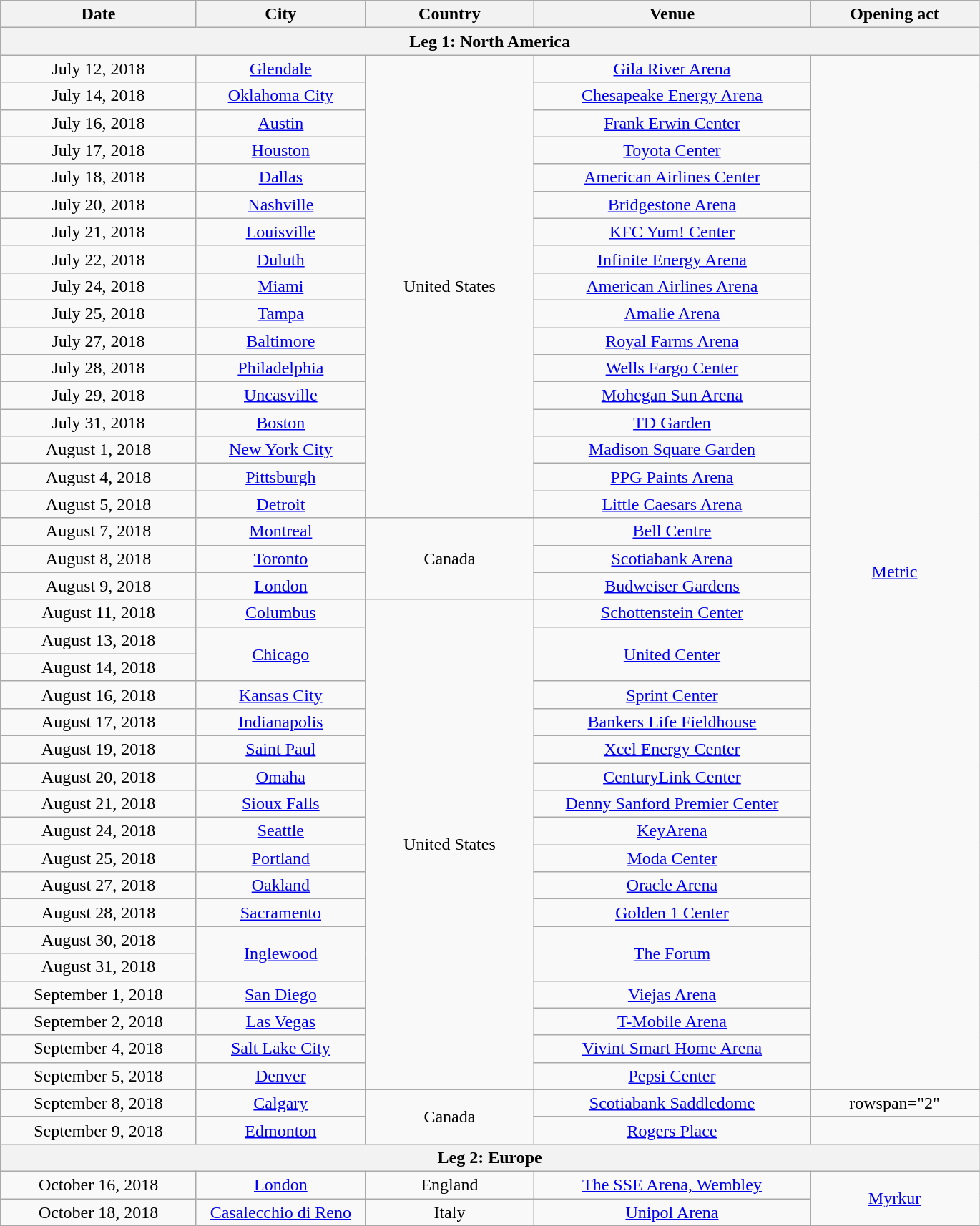<table class="wikitable" style="text-align:center">
<tr>
<th style="width:175px;">Date</th>
<th style="width:150px;">City</th>
<th style="width:150px;">Country</th>
<th style="width:250px;">Venue</th>
<th style="width:150px;">Opening act</th>
</tr>
<tr>
<th colspan="5">Leg 1: North America</th>
</tr>
<tr>
<td>July 12, 2018</td>
<td><a href='#'>Glendale</a></td>
<td rowspan="17">United States</td>
<td><a href='#'>Gila River Arena</a></td>
<td rowspan="38"><a href='#'>Metric</a></td>
</tr>
<tr>
<td>July 14, 2018</td>
<td><a href='#'>Oklahoma City</a></td>
<td><a href='#'>Chesapeake Energy Arena</a></td>
</tr>
<tr>
<td>July 16, 2018</td>
<td><a href='#'>Austin</a></td>
<td><a href='#'>Frank Erwin Center</a></td>
</tr>
<tr>
<td>July 17, 2018</td>
<td><a href='#'>Houston</a></td>
<td><a href='#'>Toyota Center</a></td>
</tr>
<tr>
<td>July 18, 2018</td>
<td><a href='#'>Dallas</a></td>
<td><a href='#'>American Airlines Center</a></td>
</tr>
<tr>
<td>July 20, 2018</td>
<td><a href='#'>Nashville</a></td>
<td><a href='#'>Bridgestone Arena</a></td>
</tr>
<tr>
<td>July 21, 2018</td>
<td><a href='#'>Louisville</a></td>
<td><a href='#'>KFC Yum! Center</a></td>
</tr>
<tr>
<td>July 22, 2018</td>
<td><a href='#'>Duluth</a></td>
<td><a href='#'>Infinite Energy Arena</a></td>
</tr>
<tr>
<td>July 24, 2018</td>
<td><a href='#'>Miami</a></td>
<td><a href='#'>American Airlines Arena</a></td>
</tr>
<tr>
<td>July 25, 2018</td>
<td><a href='#'>Tampa</a></td>
<td><a href='#'>Amalie Arena</a></td>
</tr>
<tr>
<td>July 27, 2018</td>
<td><a href='#'>Baltimore</a></td>
<td><a href='#'>Royal Farms Arena</a></td>
</tr>
<tr>
<td>July 28, 2018</td>
<td><a href='#'>Philadelphia</a></td>
<td><a href='#'>Wells Fargo Center</a></td>
</tr>
<tr>
<td>July 29, 2018</td>
<td><a href='#'>Uncasville</a></td>
<td><a href='#'>Mohegan Sun Arena</a></td>
</tr>
<tr>
<td>July 31, 2018</td>
<td><a href='#'>Boston</a></td>
<td><a href='#'>TD Garden</a></td>
</tr>
<tr>
<td>August 1, 2018</td>
<td><a href='#'>New York City</a></td>
<td><a href='#'>Madison Square Garden</a></td>
</tr>
<tr>
<td>August 4, 2018</td>
<td><a href='#'>Pittsburgh</a></td>
<td><a href='#'>PPG Paints Arena</a></td>
</tr>
<tr>
<td>August 5, 2018</td>
<td><a href='#'>Detroit</a></td>
<td><a href='#'>Little Caesars Arena</a></td>
</tr>
<tr>
<td>August 7, 2018</td>
<td><a href='#'>Montreal</a></td>
<td rowspan="3">Canada</td>
<td><a href='#'>Bell Centre</a></td>
</tr>
<tr>
<td>August 8, 2018</td>
<td><a href='#'>Toronto</a></td>
<td><a href='#'>Scotiabank Arena</a></td>
</tr>
<tr>
<td>August 9, 2018</td>
<td><a href='#'>London</a></td>
<td><a href='#'>Budweiser Gardens</a></td>
</tr>
<tr>
<td>August 11, 2018</td>
<td><a href='#'>Columbus</a></td>
<td rowspan="18">United States</td>
<td><a href='#'>Schottenstein Center</a></td>
</tr>
<tr>
<td>August 13, 2018</td>
<td rowspan="2"><a href='#'>Chicago</a></td>
<td rowspan="2"><a href='#'>United Center</a></td>
</tr>
<tr>
<td>August 14, 2018</td>
</tr>
<tr>
<td>August 16, 2018</td>
<td><a href='#'>Kansas City</a></td>
<td><a href='#'>Sprint Center</a></td>
</tr>
<tr>
<td>August 17, 2018</td>
<td><a href='#'>Indianapolis</a></td>
<td><a href='#'>Bankers Life Fieldhouse</a></td>
</tr>
<tr>
<td>August 19, 2018</td>
<td><a href='#'>Saint Paul</a></td>
<td><a href='#'>Xcel Energy Center</a></td>
</tr>
<tr>
<td>August 20, 2018</td>
<td><a href='#'>Omaha</a></td>
<td><a href='#'>CenturyLink Center</a></td>
</tr>
<tr>
<td>August 21, 2018</td>
<td><a href='#'>Sioux Falls</a></td>
<td><a href='#'>Denny Sanford Premier Center</a></td>
</tr>
<tr>
<td>August 24, 2018</td>
<td><a href='#'>Seattle</a></td>
<td><a href='#'>KeyArena</a></td>
</tr>
<tr>
<td>August 25, 2018</td>
<td><a href='#'>Portland</a></td>
<td><a href='#'>Moda Center</a></td>
</tr>
<tr>
<td>August 27, 2018</td>
<td><a href='#'>Oakland</a></td>
<td><a href='#'>Oracle Arena</a></td>
</tr>
<tr>
<td>August 28, 2018</td>
<td><a href='#'>Sacramento</a></td>
<td><a href='#'>Golden 1 Center</a></td>
</tr>
<tr>
<td>August 30, 2018</td>
<td rowspan="2"><a href='#'>Inglewood</a></td>
<td rowspan="2"><a href='#'>The Forum</a></td>
</tr>
<tr>
<td>August 31, 2018</td>
</tr>
<tr>
<td>September 1, 2018</td>
<td><a href='#'>San Diego</a></td>
<td><a href='#'>Viejas Arena</a></td>
</tr>
<tr>
<td>September 2, 2018</td>
<td><a href='#'>Las Vegas</a></td>
<td><a href='#'>T-Mobile Arena</a></td>
</tr>
<tr>
<td>September 4, 2018</td>
<td><a href='#'>Salt Lake City</a></td>
<td><a href='#'>Vivint Smart Home Arena</a></td>
</tr>
<tr>
<td>September 5, 2018</td>
<td><a href='#'>Denver</a></td>
<td><a href='#'>Pepsi Center</a></td>
</tr>
<tr>
<td>September 8, 2018</td>
<td><a href='#'>Calgary</a></td>
<td rowspan="2">Canada</td>
<td><a href='#'>Scotiabank Saddledome</a></td>
<td>rowspan="2" </td>
</tr>
<tr>
<td>September 9, 2018</td>
<td><a href='#'>Edmonton</a></td>
<td><a href='#'>Rogers Place</a></td>
</tr>
<tr>
<th colspan=5>Leg 2: Europe</th>
</tr>
<tr>
<td>October 16, 2018</td>
<td><a href='#'>London</a></td>
<td>England</td>
<td><a href='#'>The SSE Arena, Wembley</a></td>
<td rowspan="2"><a href='#'>Myrkur</a></td>
</tr>
<tr>
<td>October 18, 2018</td>
<td><a href='#'>Casalecchio di Reno</a></td>
<td>Italy</td>
<td><a href='#'>Unipol Arena</a></td>
</tr>
</table>
